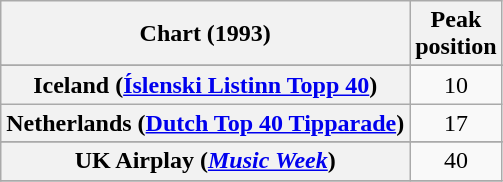<table class="wikitable sortable plainrowheaders" style="text-align:center">
<tr>
<th>Chart (1993)</th>
<th>Peak<br>position</th>
</tr>
<tr>
</tr>
<tr>
<th scope="row">Iceland (<a href='#'>Íslenski Listinn Topp 40</a>)</th>
<td>10</td>
</tr>
<tr>
<th scope="row">Netherlands (<a href='#'>Dutch Top 40 Tipparade</a>)</th>
<td>17</td>
</tr>
<tr>
</tr>
<tr>
</tr>
<tr>
<th scope="row">UK Airplay (<em><a href='#'>Music Week</a></em>)</th>
<td>40</td>
</tr>
<tr>
</tr>
</table>
